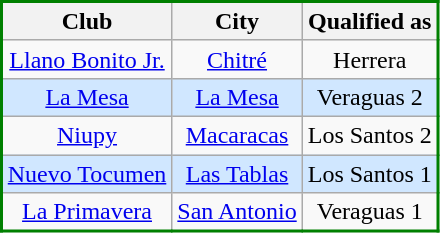<table class="wikitable" style="text-align: center; border: 2px solid green;">
<tr>
<th>Club</th>
<th>City</th>
<th>Qualified as</th>
</tr>
<tr>
<td><a href='#'>Llano Bonito Jr.</a></td>
<td><a href='#'>Chitré</a></td>
<td>Herrera</td>
</tr>
<tr bgcolor=#D0E7FF>
<td><a href='#'>La Mesa</a></td>
<td><a href='#'>La Mesa</a></td>
<td>Veraguas 2</td>
</tr>
<tr>
<td><a href='#'>Niupy</a></td>
<td><a href='#'>Macaracas</a></td>
<td>Los Santos 2</td>
</tr>
<tr bgcolor=#D0E7FF>
<td><a href='#'>Nuevo Tocumen</a></td>
<td><a href='#'>Las Tablas</a></td>
<td>Los Santos 1</td>
</tr>
<tr>
<td><a href='#'>La Primavera</a></td>
<td><a href='#'>San Antonio</a></td>
<td>Veraguas 1</td>
</tr>
</table>
